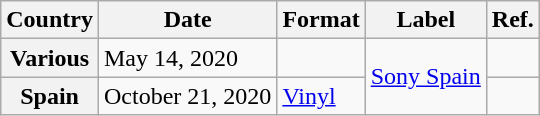<table class="wikitable plainrowheaders">
<tr>
<th>Country</th>
<th>Date</th>
<th>Format</th>
<th>Label</th>
<th>Ref.</th>
</tr>
<tr>
<th scope="row">Various</th>
<td>May 14, 2020</td>
<td></td>
<td rowspan="2"><a href='#'>Sony Spain</a></td>
<td></td>
</tr>
<tr>
<th scope="row">Spain</th>
<td>October 21, 2020</td>
<td><a href='#'>Vinyl</a></td>
<td></td>
</tr>
</table>
